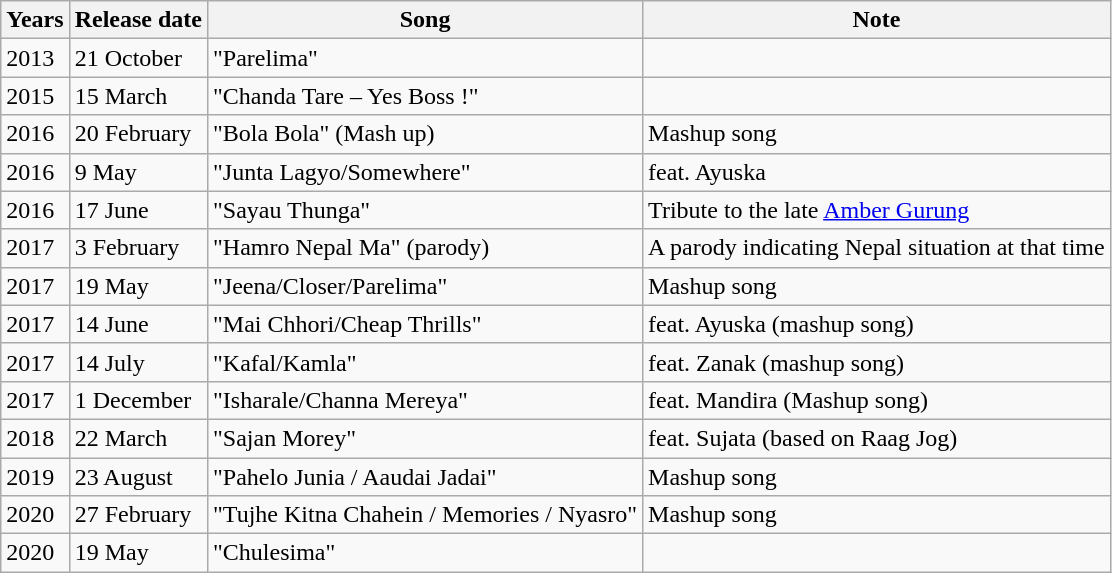<table class="wikitable">
<tr>
<th>Years</th>
<th>Release date</th>
<th>Song</th>
<th>Note</th>
</tr>
<tr>
<td>2013</td>
<td>21 October</td>
<td>"Parelima"</td>
<td></td>
</tr>
<tr>
<td>2015</td>
<td>15 March</td>
<td>"Chanda Tare – Yes Boss !"</td>
<td></td>
</tr>
<tr>
<td>2016</td>
<td>20 February</td>
<td>"Bola Bola" (Mash up)</td>
<td>Mashup song</td>
</tr>
<tr>
<td>2016</td>
<td>9 May</td>
<td>"Junta Lagyo/Somewhere"</td>
<td>feat. Ayuska</td>
</tr>
<tr>
<td>2016</td>
<td>17 June</td>
<td>"Sayau Thunga"</td>
<td>Tribute to the late <a href='#'>Amber Gurung</a></td>
</tr>
<tr>
<td>2017</td>
<td>3 February</td>
<td>"Hamro Nepal Ma" (parody)</td>
<td>A parody indicating Nepal situation at that time</td>
</tr>
<tr>
<td>2017</td>
<td>19 May</td>
<td>"Jeena/Closer/Parelima"</td>
<td>Mashup song</td>
</tr>
<tr>
<td>2017</td>
<td>14 June</td>
<td>"Mai Chhori/Cheap Thrills"</td>
<td>feat. Ayuska (mashup song)</td>
</tr>
<tr>
<td>2017</td>
<td>14 July</td>
<td>"Kafal/Kamla"</td>
<td>feat. Zanak (mashup song)</td>
</tr>
<tr>
<td>2017</td>
<td>1 December</td>
<td>"Isharale/Channa Mereya"</td>
<td>feat. Mandira (Mashup song)</td>
</tr>
<tr>
<td>2018</td>
<td>22 March</td>
<td>"Sajan Morey"</td>
<td>feat. Sujata (based on Raag Jog)</td>
</tr>
<tr>
<td>2019</td>
<td>23 August</td>
<td>"Pahelo Junia / Aaudai Jadai"</td>
<td>Mashup song</td>
</tr>
<tr>
<td>2020</td>
<td>27 February</td>
<td>"Tujhe Kitna Chahein / Memories / Nyasro"</td>
<td>Mashup song</td>
</tr>
<tr>
<td>2020</td>
<td>19 May</td>
<td>"Chulesima"</td>
<td></td>
</tr>
</table>
